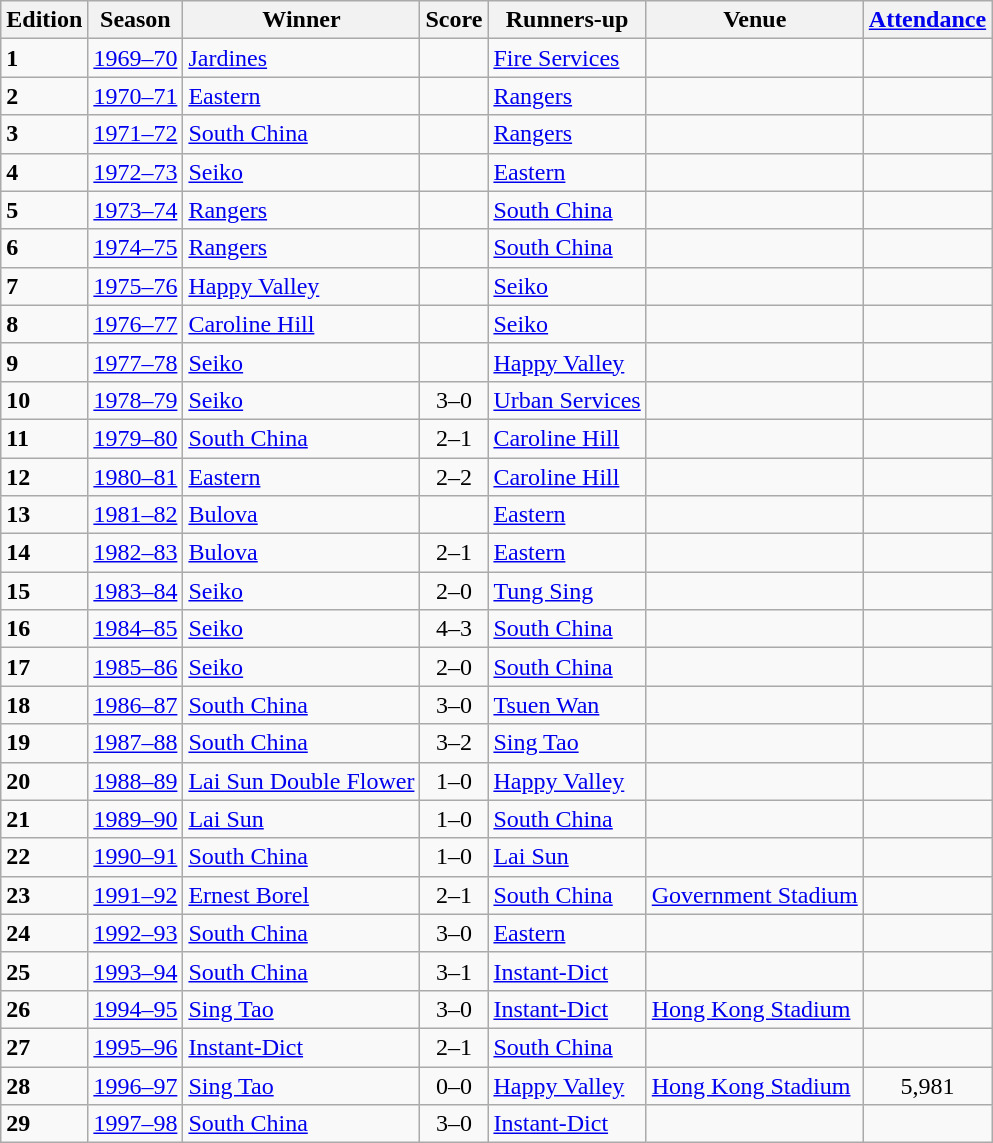<table class="sortable wikitable">
<tr>
<th>Edition</th>
<th>Season</th>
<th>Winner</th>
<th>Score</th>
<th>Runners-up</th>
<th>Venue</th>
<th><a href='#'>Attendance</a></th>
</tr>
<tr>
<td><strong>1</strong></td>
<td align="center"><a href='#'>1969–70</a></td>
<td><a href='#'>Jardines</a></td>
<td></td>
<td><a href='#'>Fire Services</a></td>
<td></td>
<td></td>
</tr>
<tr>
<td><strong>2</strong></td>
<td align="center"><a href='#'>1970–71</a></td>
<td><a href='#'>Eastern</a></td>
<td></td>
<td><a href='#'>Rangers</a></td>
<td></td>
<td></td>
</tr>
<tr>
<td><strong>3</strong></td>
<td align="center"><a href='#'>1971–72</a></td>
<td><a href='#'>South China</a></td>
<td></td>
<td><a href='#'>Rangers</a></td>
<td></td>
<td></td>
</tr>
<tr>
<td><strong>4</strong></td>
<td align="center"><a href='#'>1972–73</a></td>
<td><a href='#'>Seiko</a></td>
<td></td>
<td><a href='#'>Eastern</a></td>
<td></td>
<td></td>
</tr>
<tr>
<td><strong>5</strong></td>
<td align="center"><a href='#'>1973–74</a></td>
<td><a href='#'>Rangers</a></td>
<td></td>
<td><a href='#'>South China</a></td>
<td></td>
<td></td>
</tr>
<tr>
<td><strong>6</strong></td>
<td align="center"><a href='#'>1974–75</a></td>
<td><a href='#'>Rangers</a></td>
<td></td>
<td><a href='#'>South China</a></td>
<td></td>
<td></td>
</tr>
<tr>
<td><strong>7</strong></td>
<td align="center"><a href='#'>1975–76</a></td>
<td><a href='#'>Happy Valley</a></td>
<td></td>
<td><a href='#'>Seiko</a></td>
<td></td>
<td></td>
</tr>
<tr>
<td><strong>8</strong></td>
<td align="center"><a href='#'>1976–77</a></td>
<td><a href='#'>Caroline Hill</a></td>
<td></td>
<td><a href='#'>Seiko</a></td>
<td></td>
<td></td>
</tr>
<tr>
<td><strong>9</strong></td>
<td align="center"><a href='#'>1977–78</a></td>
<td><a href='#'>Seiko</a></td>
<td></td>
<td><a href='#'>Happy Valley</a></td>
<td></td>
<td></td>
</tr>
<tr>
<td><strong>10</strong></td>
<td align="center"><a href='#'>1978–79</a></td>
<td><a href='#'>Seiko</a></td>
<td align=center>3–0</td>
<td><a href='#'>Urban Services</a></td>
<td></td>
<td></td>
</tr>
<tr>
<td><strong>11</strong></td>
<td align="center"><a href='#'>1979–80</a></td>
<td><a href='#'>South China</a></td>
<td align=center>2–1</td>
<td><a href='#'>Caroline Hill</a></td>
<td></td>
<td></td>
</tr>
<tr>
<td><strong>12</strong></td>
<td align="center"><a href='#'>1980–81</a></td>
<td><a href='#'>Eastern</a></td>
<td align=center>2–2</td>
<td><a href='#'>Caroline Hill</a></td>
<td></td>
<td></td>
</tr>
<tr>
<td><strong>13</strong></td>
<td align="center"><a href='#'>1981–82</a></td>
<td><a href='#'>Bulova</a></td>
<td></td>
<td><a href='#'>Eastern</a></td>
<td></td>
<td></td>
</tr>
<tr>
<td><strong>14</strong></td>
<td align="center"><a href='#'>1982–83</a></td>
<td><a href='#'>Bulova</a></td>
<td align=center>2–1</td>
<td><a href='#'>Eastern</a></td>
<td></td>
<td></td>
</tr>
<tr>
<td><strong>15</strong></td>
<td align="center"><a href='#'>1983–84</a></td>
<td><a href='#'>Seiko</a></td>
<td align=center>2–0</td>
<td><a href='#'>Tung Sing</a></td>
<td></td>
<td></td>
</tr>
<tr>
<td><strong>16</strong></td>
<td align="center"><a href='#'>1984–85</a></td>
<td><a href='#'>Seiko</a></td>
<td align=center>4–3</td>
<td><a href='#'>South China</a></td>
<td></td>
<td align=center></td>
</tr>
<tr>
<td><strong>17</strong></td>
<td align="center"><a href='#'>1985–86</a></td>
<td><a href='#'>Seiko</a></td>
<td align=center>2–0</td>
<td><a href='#'>South China</a></td>
<td></td>
<td></td>
</tr>
<tr>
<td><strong>18</strong></td>
<td align="center"><a href='#'>1986–87</a></td>
<td><a href='#'>South China</a></td>
<td align=center>3–0</td>
<td><a href='#'>Tsuen Wan</a></td>
<td></td>
<td></td>
</tr>
<tr>
<td><strong>19</strong></td>
<td align="center"><a href='#'>1987–88</a></td>
<td><a href='#'>South China</a></td>
<td align=center>3–2</td>
<td><a href='#'>Sing Tao</a></td>
<td></td>
<td></td>
</tr>
<tr>
<td><strong>20</strong></td>
<td align="center"><a href='#'>1988–89</a></td>
<td><a href='#'>Lai Sun Double Flower</a></td>
<td align=center>1–0</td>
<td><a href='#'>Happy Valley</a></td>
<td></td>
<td></td>
</tr>
<tr>
<td><strong>21</strong></td>
<td align="center"><a href='#'>1989–90</a></td>
<td><a href='#'>Lai Sun</a></td>
<td align=center>1–0</td>
<td><a href='#'>South China</a></td>
<td></td>
<td></td>
</tr>
<tr>
<td><strong>22</strong></td>
<td align="center"><a href='#'>1990–91</a></td>
<td><a href='#'>South China</a></td>
<td align=center>1–0</td>
<td><a href='#'>Lai Sun</a></td>
<td></td>
<td></td>
</tr>
<tr>
<td><strong>23</strong></td>
<td align="center"><a href='#'>1991–92</a></td>
<td><a href='#'>Ernest Borel</a></td>
<td align=center>2–1</td>
<td><a href='#'>South China</a></td>
<td><a href='#'>Government Stadium</a></td>
<td></td>
</tr>
<tr>
<td><strong>24</strong></td>
<td align="center"><a href='#'>1992–93</a></td>
<td><a href='#'>South China</a></td>
<td align=center>3–0</td>
<td><a href='#'>Eastern</a></td>
<td></td>
<td align=center></td>
</tr>
<tr>
<td><strong>25</strong></td>
<td align="center"><a href='#'>1993–94</a></td>
<td><a href='#'>South China</a></td>
<td align=center>3–1</td>
<td><a href='#'>Instant-Dict</a></td>
<td></td>
<td></td>
</tr>
<tr>
<td><strong>26</strong></td>
<td align="center"><a href='#'>1994–95</a></td>
<td><a href='#'>Sing Tao</a></td>
<td align=center>3–0</td>
<td><a href='#'>Instant-Dict</a></td>
<td><a href='#'>Hong Kong Stadium</a></td>
<td></td>
</tr>
<tr>
<td><strong>27</strong></td>
<td align="center"><a href='#'>1995–96</a></td>
<td><a href='#'>Instant-Dict</a></td>
<td align=center>2–1</td>
<td><a href='#'>South China</a></td>
<td></td>
<td></td>
</tr>
<tr>
<td><strong>28</strong></td>
<td align="center"><a href='#'>1996–97</a></td>
<td><a href='#'>Sing Tao</a></td>
<td align=center>0–0</td>
<td><a href='#'>Happy Valley</a></td>
<td><a href='#'>Hong Kong Stadium</a></td>
<td align=center>5,981</td>
</tr>
<tr>
<td><strong>29</strong></td>
<td align="center"><a href='#'>1997–98</a></td>
<td><a href='#'>South China</a></td>
<td align=center>3–0</td>
<td><a href='#'>Instant-Dict</a></td>
<td></td>
<td></td>
</tr>
</table>
